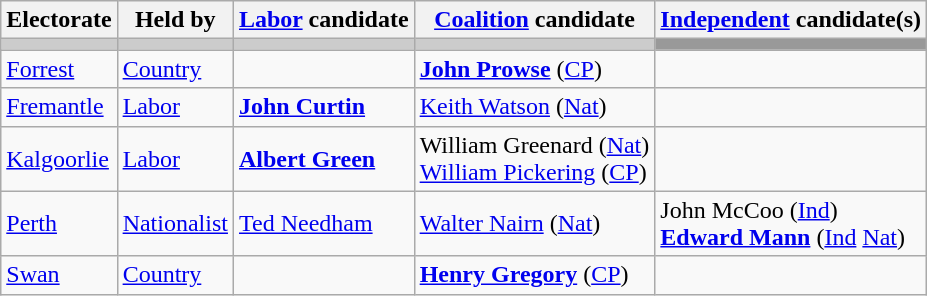<table class="wikitable">
<tr>
<th>Electorate</th>
<th>Held by</th>
<th><a href='#'>Labor</a> candidate</th>
<th><a href='#'>Coalition</a> candidate</th>
<th><a href='#'>Independent</a> candidate(s)</th>
</tr>
<tr bgcolor="#cccccc">
<td></td>
<td></td>
<td></td>
<td></td>
<td bgcolor="#999999"></td>
</tr>
<tr>
<td><a href='#'>Forrest</a></td>
<td><a href='#'>Country</a></td>
<td></td>
<td><strong><a href='#'>John Prowse</a></strong> (<a href='#'>CP</a>)</td>
<td></td>
</tr>
<tr>
<td><a href='#'>Fremantle</a></td>
<td><a href='#'>Labor</a></td>
<td><strong><a href='#'>John Curtin</a></strong></td>
<td><a href='#'>Keith Watson</a> (<a href='#'>Nat</a>)</td>
<td></td>
</tr>
<tr>
<td><a href='#'>Kalgoorlie</a></td>
<td><a href='#'>Labor</a></td>
<td><strong><a href='#'>Albert Green</a></strong></td>
<td>William Greenard (<a href='#'>Nat</a>)<br><a href='#'>William Pickering</a> (<a href='#'>CP</a>)</td>
<td></td>
</tr>
<tr>
<td><a href='#'>Perth</a></td>
<td><a href='#'>Nationalist</a></td>
<td><a href='#'>Ted Needham</a></td>
<td><a href='#'>Walter Nairn</a> (<a href='#'>Nat</a>)</td>
<td>John McCoo (<a href='#'>Ind</a>)<br><strong><a href='#'>Edward Mann</a></strong> (<a href='#'>Ind</a> <a href='#'>Nat</a>)</td>
</tr>
<tr>
<td><a href='#'>Swan</a></td>
<td><a href='#'>Country</a></td>
<td></td>
<td><strong><a href='#'>Henry Gregory</a></strong> (<a href='#'>CP</a>)</td>
<td></td>
</tr>
</table>
